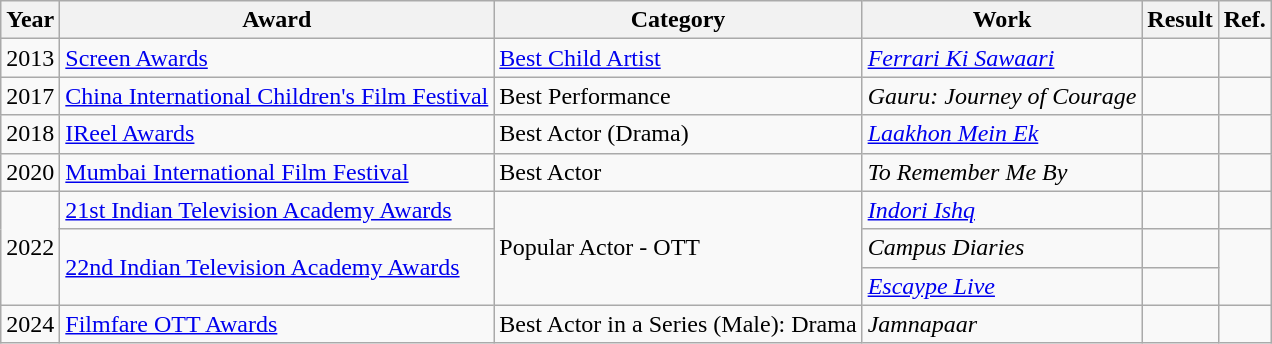<table class="wikitable">
<tr>
<th>Year</th>
<th>Award</th>
<th>Category</th>
<th>Work</th>
<th>Result</th>
<th>Ref.</th>
</tr>
<tr>
<td>2013</td>
<td><a href='#'>Screen Awards</a></td>
<td><a href='#'>Best Child Artist</a></td>
<td><em><a href='#'>Ferrari Ki Sawaari</a></em></td>
<td></td>
<td></td>
</tr>
<tr>
<td>2017</td>
<td><a href='#'>China International Children's Film Festival</a></td>
<td>Best Performance</td>
<td><em>Gauru: Journey of Courage</em></td>
<td></td>
<td></td>
</tr>
<tr>
<td>2018</td>
<td><a href='#'>IReel Awards</a></td>
<td>Best Actor (Drama)</td>
<td><em><a href='#'>Laakhon Mein Ek</a></em></td>
<td></td>
<td></td>
</tr>
<tr>
<td>2020</td>
<td><a href='#'>Mumbai International Film Festival</a></td>
<td>Best Actor</td>
<td><em>To Remember Me By</em></td>
<td></td>
<td></td>
</tr>
<tr>
<td rowspan="3">2022</td>
<td><a href='#'>21st Indian Television Academy Awards</a></td>
<td rowspan="3">Popular Actor - OTT</td>
<td><em><a href='#'>Indori Ishq</a></em></td>
<td></td>
<td></td>
</tr>
<tr>
<td rowspan="2"><a href='#'>22nd Indian Television Academy Awards</a></td>
<td><em>Campus Diaries</em></td>
<td></td>
<td rowspan="2"></td>
</tr>
<tr>
<td><em><a href='#'>Escaype Live</a></em></td>
<td></td>
</tr>
<tr>
<td>2024</td>
<td><a href='#'>Filmfare OTT Awards</a></td>
<td>Best Actor in a Series (Male): Drama</td>
<td><em>Jamnapaar</em></td>
<td></td>
<td></td>
</tr>
</table>
